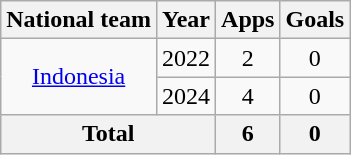<table class=wikitable style=text-align:center>
<tr>
<th>National team</th>
<th>Year</th>
<th>Apps</th>
<th>Goals</th>
</tr>
<tr>
<td rowspan="2"><a href='#'>Indonesia</a></td>
<td>2022</td>
<td>2</td>
<td>0</td>
</tr>
<tr>
<td>2024</td>
<td>4</td>
<td>0</td>
</tr>
<tr>
<th colspan=2>Total</th>
<th>6</th>
<th>0</th>
</tr>
</table>
